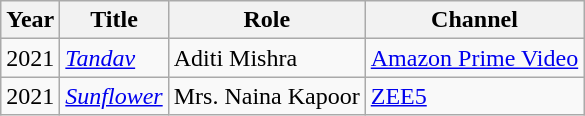<table class="wikitable sortable">
<tr>
<th scope="col">Year</th>
<th scope="col">Title</th>
<th scope="col">Role</th>
<th scope="col">Channel</th>
</tr>
<tr>
<td>2021</td>
<td><em><a href='#'>Tandav</a></em></td>
<td>Aditi Mishra</td>
<td><a href='#'>Amazon Prime Video</a></td>
</tr>
<tr>
<td>2021</td>
<td><em><a href='#'>Sunflower</a></em></td>
<td>Mrs. Naina Kapoor</td>
<td><a href='#'>ZEE5</a></td>
</tr>
</table>
